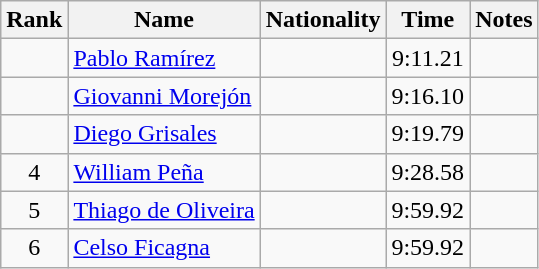<table class="wikitable sortable" style="text-align:center">
<tr>
<th>Rank</th>
<th>Name</th>
<th>Nationality</th>
<th>Time</th>
<th>Notes</th>
</tr>
<tr>
<td></td>
<td align=left><a href='#'>Pablo Ramírez</a></td>
<td align=left></td>
<td>9:11.21</td>
<td></td>
</tr>
<tr>
<td></td>
<td align=left><a href='#'>Giovanni Morejón</a></td>
<td align=left></td>
<td>9:16.10</td>
<td></td>
</tr>
<tr>
<td></td>
<td align=left><a href='#'>Diego Grisales</a></td>
<td align=left></td>
<td>9:19.79</td>
<td></td>
</tr>
<tr>
<td>4</td>
<td align=left><a href='#'>William Peña</a></td>
<td align=left></td>
<td>9:28.58</td>
<td></td>
</tr>
<tr>
<td>5</td>
<td align=left><a href='#'>Thiago de Oliveira</a></td>
<td align=left></td>
<td>9:59.92</td>
<td></td>
</tr>
<tr>
<td>6</td>
<td align=left><a href='#'>Celso Ficagna</a></td>
<td align=left></td>
<td>9:59.92</td>
<td></td>
</tr>
</table>
